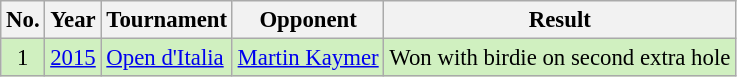<table class="wikitable" style="font-size:95%;">
<tr>
<th>No.</th>
<th>Year</th>
<th>Tournament</th>
<th>Opponent</th>
<th>Result</th>
</tr>
<tr style="background:#D0F0C0;">
<td align=center>1</td>
<td><a href='#'>2015</a></td>
<td><a href='#'>Open d'Italia</a></td>
<td> <a href='#'>Martin Kaymer</a></td>
<td>Won with birdie on second extra hole</td>
</tr>
</table>
